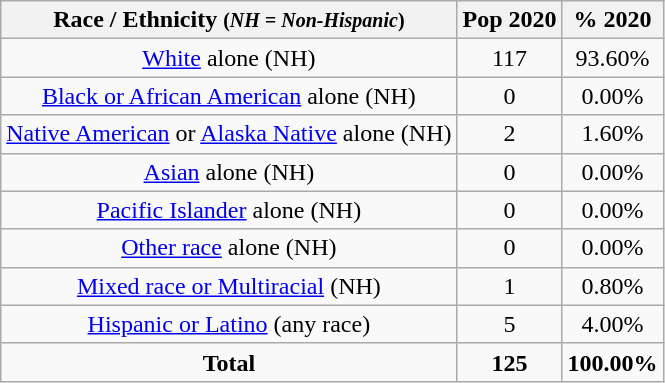<table class="wikitable" style="text-align:center;">
<tr>
<th>Race / Ethnicity <small>(<em>NH = Non-Hispanic</em>)</small></th>
<th>Pop 2020</th>
<th>% 2020</th>
</tr>
<tr>
<td><a href='#'>White</a> alone (NH)</td>
<td>117</td>
<td>93.60%</td>
</tr>
<tr>
<td><a href='#'>Black or African American</a> alone (NH)</td>
<td>0</td>
<td>0.00%</td>
</tr>
<tr>
<td><a href='#'>Native American</a> or <a href='#'>Alaska Native</a> alone (NH)</td>
<td>2</td>
<td>1.60%</td>
</tr>
<tr>
<td><a href='#'>Asian</a> alone (NH)</td>
<td>0</td>
<td>0.00%</td>
</tr>
<tr>
<td><a href='#'>Pacific Islander</a> alone (NH)</td>
<td>0</td>
<td>0.00%</td>
</tr>
<tr>
<td><a href='#'>Other race</a> alone (NH)</td>
<td>0</td>
<td>0.00%</td>
</tr>
<tr>
<td><a href='#'>Mixed race or Multiracial</a> (NH)</td>
<td>1</td>
<td>0.80%</td>
</tr>
<tr>
<td><a href='#'>Hispanic or Latino</a> (any race)</td>
<td>5</td>
<td>4.00%</td>
</tr>
<tr>
<td><strong>Total</strong></td>
<td><strong>125</strong></td>
<td><strong>100.00%</strong></td>
</tr>
</table>
